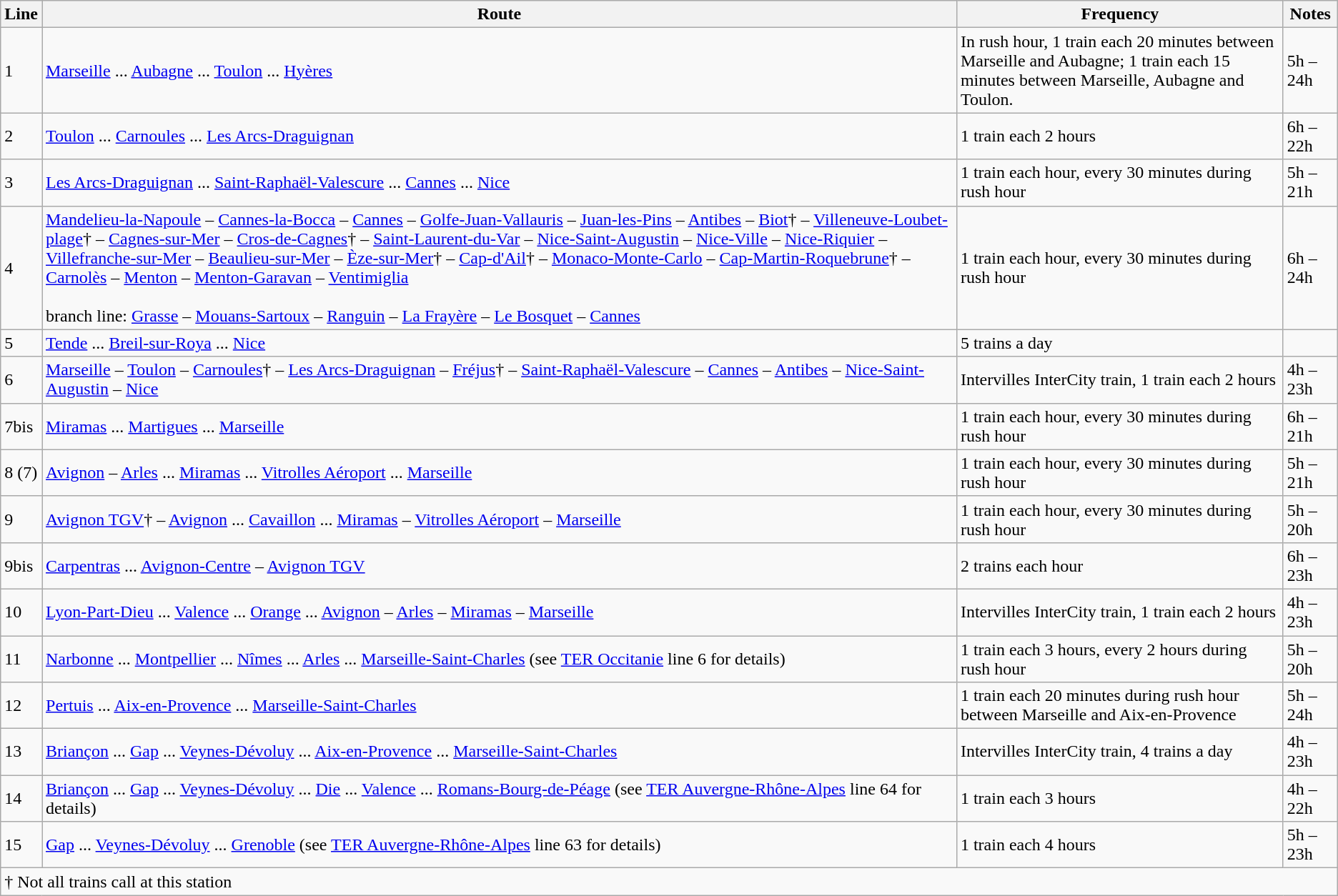<table class="wikitable vatop">
<tr>
<th>Line</th>
<th>Route</th>
<th>Frequency</th>
<th>Notes</th>
</tr>
<tr>
<td>1</td>
<td><a href='#'>Marseille</a> ... <a href='#'>Aubagne</a> ... <a href='#'>Toulon</a> ... <a href='#'>Hyères</a></td>
<td>In rush hour, 1 train each 20 minutes between Marseille and Aubagne; 1 train each 15 minutes between Marseille, Aubagne and Toulon.</td>
<td>5h – 24h</td>
</tr>
<tr>
<td>2</td>
<td><a href='#'>Toulon</a> ... <a href='#'>Carnoules</a> ... <a href='#'>Les Arcs-Draguignan</a></td>
<td>1 train each 2 hours</td>
<td>6h – 22h</td>
</tr>
<tr>
<td>3</td>
<td><a href='#'>Les Arcs-Draguignan</a> ... <a href='#'>Saint-Raphaël-Valescure</a> ... <a href='#'>Cannes</a> ... <a href='#'>Nice</a></td>
<td>1 train each hour, every 30 minutes during rush hour</td>
<td>5h – 21h</td>
</tr>
<tr>
<td>4</td>
<td><a href='#'>Mandelieu-la-Napoule</a> – <a href='#'>Cannes-la-Bocca</a> – <a href='#'>Cannes</a> – <a href='#'>Golfe-Juan-Vallauris</a> – <a href='#'>Juan-les-Pins</a> – <a href='#'>Antibes</a> – <a href='#'>Biot</a>† – <a href='#'>Villeneuve-Loubet-plage</a>† – <a href='#'>Cagnes-sur-Mer</a> – <a href='#'>Cros-de-Cagnes</a>† – <a href='#'>Saint-Laurent-du-Var</a> – <a href='#'>Nice-Saint-Augustin</a> – <a href='#'>Nice-Ville</a> – <a href='#'>Nice-Riquier</a> – <a href='#'>Villefranche-sur-Mer</a> – <a href='#'>Beaulieu-sur-Mer</a> – <a href='#'>Èze-sur-Mer</a>† – <a href='#'>Cap-d'Ail</a>† – <a href='#'>Monaco-Monte-Carlo</a> – <a href='#'>Cap-Martin-Roquebrune</a>† – <a href='#'>Carnolès</a> – <a href='#'>Menton</a> – <a href='#'>Menton-Garavan</a> – <a href='#'>Ventimiglia</a><br><br>branch line: <a href='#'>Grasse</a> – <a href='#'>Mouans-Sartoux</a> – <a href='#'>Ranguin</a> – <a href='#'>La Frayère</a> – <a href='#'>Le Bosquet</a> – <a href='#'>Cannes</a></td>
<td>1 train each hour, every 30 minutes during rush hour</td>
<td>6h – 24h</td>
</tr>
<tr>
<td>5</td>
<td><a href='#'>Tende</a> ... <a href='#'>Breil-sur-Roya</a> ... <a href='#'>Nice</a></td>
<td>5 trains a day</td>
<td></td>
</tr>
<tr>
<td>6</td>
<td><a href='#'>Marseille</a> – <a href='#'>Toulon</a> – <a href='#'>Carnoules</a>† – <a href='#'>Les Arcs-Draguignan</a> – <a href='#'>Fréjus</a>† – <a href='#'>Saint-Raphaël-Valescure</a> – <a href='#'>Cannes</a> – <a href='#'>Antibes</a> – <a href='#'>Nice-Saint-Augustin</a> – <a href='#'>Nice</a></td>
<td>Intervilles InterCity train, 1 train each 2 hours</td>
<td>4h – 23h</td>
</tr>
<tr>
<td>7bis</td>
<td><a href='#'>Miramas</a> ... <a href='#'>Martigues</a> ... <a href='#'>Marseille</a></td>
<td>1 train each hour, every 30 minutes during rush hour</td>
<td>6h – 21h</td>
</tr>
<tr>
<td>8 (7)</td>
<td><a href='#'>Avignon</a> – <a href='#'>Arles</a> ... <a href='#'>Miramas</a> ... <a href='#'>Vitrolles Aéroport</a> ... <a href='#'>Marseille</a></td>
<td>1 train each hour, every 30 minutes during rush hour</td>
<td>5h – 21h</td>
</tr>
<tr>
<td>9</td>
<td><a href='#'>Avignon TGV</a>† – <a href='#'>Avignon</a> ... <a href='#'>Cavaillon</a> ... <a href='#'>Miramas</a> – <a href='#'>Vitrolles Aéroport</a> – <a href='#'>Marseille</a></td>
<td>1 train each hour, every 30 minutes during rush hour</td>
<td>5h – 20h</td>
</tr>
<tr>
<td>9bis</td>
<td><a href='#'>Carpentras</a> ... <a href='#'>Avignon-Centre</a> – <a href='#'>Avignon TGV</a></td>
<td>2 trains each hour</td>
<td>6h – 23h</td>
</tr>
<tr>
<td>10</td>
<td><a href='#'>Lyon-Part-Dieu</a> ... <a href='#'>Valence</a> ... <a href='#'>Orange</a> ... <a href='#'>Avignon</a> – <a href='#'>Arles</a> – <a href='#'>Miramas</a> – <a href='#'>Marseille</a></td>
<td>Intervilles InterCity train, 1 train each 2 hours</td>
<td>4h – 23h</td>
</tr>
<tr>
<td>11</td>
<td><a href='#'>Narbonne</a> ... <a href='#'>Montpellier</a> ... <a href='#'>Nîmes</a> ... <a href='#'>Arles</a> ... <a href='#'>Marseille-Saint-Charles</a> (see <a href='#'>TER Occitanie</a> line 6 for details)</td>
<td>1 train each 3 hours, every 2 hours during rush hour</td>
<td>5h – 20h</td>
</tr>
<tr>
<td>12</td>
<td><a href='#'>Pertuis</a> ... <a href='#'>Aix-en-Provence</a> ... <a href='#'>Marseille-Saint-Charles</a></td>
<td>1 train each 20 minutes during rush hour between Marseille and Aix-en-Provence</td>
<td>5h – 24h</td>
</tr>
<tr>
<td>13</td>
<td><a href='#'>Briançon</a> ... <a href='#'>Gap</a> ... <a href='#'>Veynes-Dévoluy</a> ... <a href='#'>Aix-en-Provence</a> ... <a href='#'>Marseille-Saint-Charles</a></td>
<td>Intervilles InterCity train, 4 trains a day</td>
<td>4h – 23h</td>
</tr>
<tr>
<td>14</td>
<td><a href='#'>Briançon</a> ... <a href='#'>Gap</a> ... <a href='#'>Veynes-Dévoluy</a> ... <a href='#'>Die</a> ... <a href='#'>Valence</a> ... <a href='#'>Romans-Bourg-de-Péage</a> (see <a href='#'>TER Auvergne-Rhône-Alpes</a> line 64 for details)</td>
<td>1 train each 3 hours</td>
<td>4h – 22h</td>
</tr>
<tr>
<td>15</td>
<td><a href='#'>Gap</a> ... <a href='#'>Veynes-Dévoluy</a> ... <a href='#'>Grenoble</a> (see <a href='#'>TER Auvergne-Rhône-Alpes</a> line 63 for details)</td>
<td>1 train each 4 hours</td>
<td>5h – 23h</td>
</tr>
<tr>
<td colspan=4>† Not all trains call at this station</td>
</tr>
</table>
